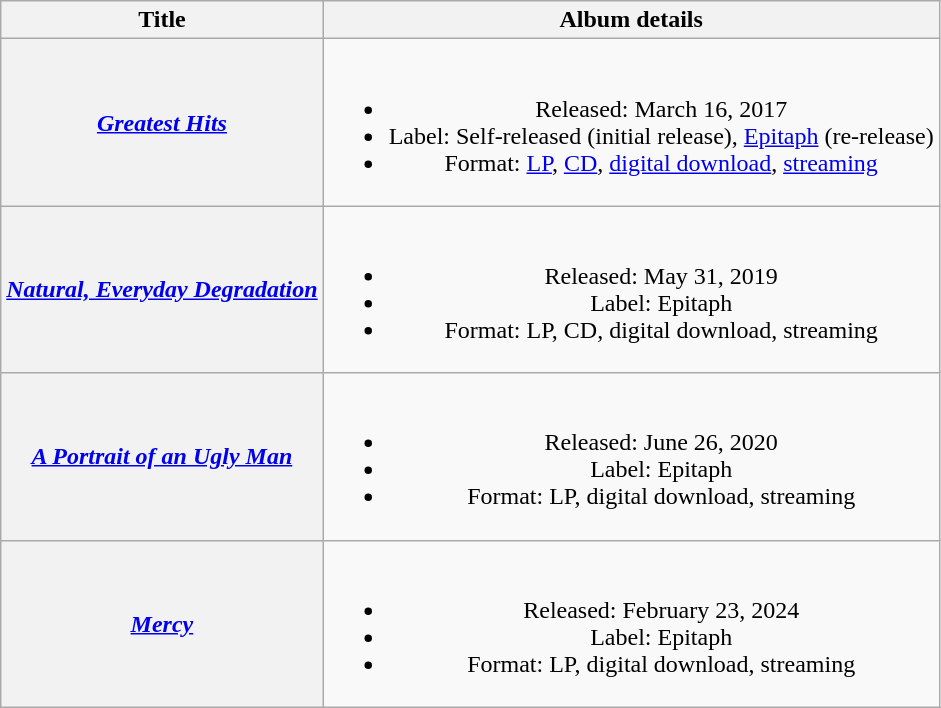<table class="wikitable plainrowheaders" style="text-align:center;">
<tr>
<th scope="col">Title</th>
<th scope="col">Album details</th>
</tr>
<tr>
<th scope="row"><em><a href='#'>Greatest Hits</a></em></th>
<td><br><ul><li>Released: March 16, 2017</li><li>Label: Self-released (initial release), <a href='#'>Epitaph</a> (re-release)</li><li>Format: <a href='#'>LP</a>, <a href='#'>CD</a>, <a href='#'>digital download</a>, <a href='#'>streaming</a></li></ul></td>
</tr>
<tr>
<th scope="row"><em><a href='#'>Natural, Everyday Degradation</a></em></th>
<td><br><ul><li>Released: May 31, 2019</li><li>Label: Epitaph</li><li>Format: LP, CD, digital download, streaming</li></ul></td>
</tr>
<tr>
<th scope="row"><em><a href='#'>A Portrait of an Ugly Man</a></em></th>
<td><br><ul><li>Released: June 26, 2020</li><li>Label: Epitaph</li><li>Format: LP, digital download, streaming</li></ul></td>
</tr>
<tr>
<th scope="row"><em><a href='#'>Mercy</a></em></th>
<td><br><ul><li>Released: February 23, 2024</li><li>Label: Epitaph</li><li>Format: LP, digital download, streaming</li></ul></td>
</tr>
</table>
